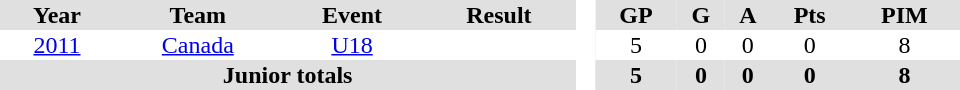<table border="0" cellpadding="1" cellspacing="0" style="text-align:center; width:40em">
<tr ALIGN="center" bgcolor="#e0e0e0">
<th>Year</th>
<th>Team</th>
<th>Event</th>
<th>Result</th>
<th rowspan="99" bgcolor="#ffffff"> </th>
<th>GP</th>
<th>G</th>
<th>A</th>
<th>Pts</th>
<th>PIM</th>
</tr>
<tr>
<td><a href='#'>2011</a></td>
<td><a href='#'>Canada</a></td>
<td><a href='#'>U18</a></td>
<td></td>
<td>5</td>
<td>0</td>
<td>0</td>
<td>0</td>
<td>8</td>
</tr>
<tr bgcolor="#e0e0e0">
<th colspan=4>Junior totals</th>
<th>5</th>
<th>0</th>
<th>0</th>
<th>0</th>
<th>8</th>
</tr>
</table>
